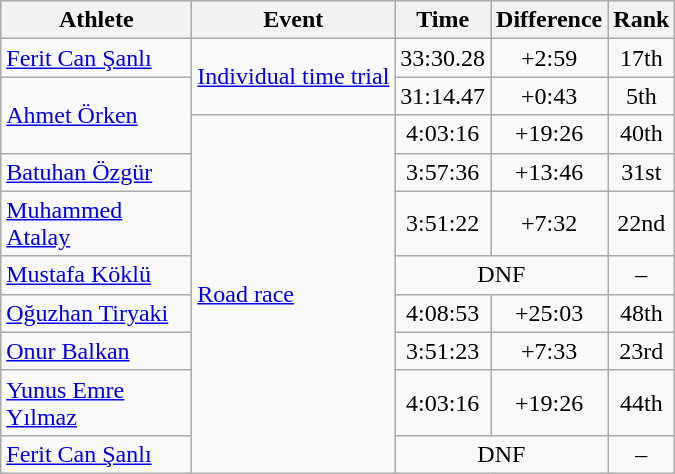<table class=wikitable>
<tr>
<th width=120>Athlete</th>
<th>Event</th>
<th>Time</th>
<th>Difference</th>
<th>Rank</th>
</tr>
<tr align=center>
<td align=left><a href='#'>Ferit Can Şanlı</a></td>
<td align=left rowspan=2><a href='#'>Individual time trial</a></td>
<td>33:30.28</td>
<td>+2:59</td>
<td>17th</td>
</tr>
<tr align=center>
<td align=left rowspan=2><a href='#'>Ahmet Örken</a></td>
<td>31:14.47</td>
<td>+0:43</td>
<td>5th</td>
</tr>
<tr align=center>
<td align=left rowspan=8><a href='#'>Road race</a></td>
<td>4:03:16</td>
<td>+19:26</td>
<td>40th</td>
</tr>
<tr align=center>
<td align=left><a href='#'>Batuhan Özgür</a></td>
<td>3:57:36</td>
<td>+13:46</td>
<td>31st</td>
</tr>
<tr align=center>
<td align=left><a href='#'>Muhammed Atalay</a></td>
<td>3:51:22</td>
<td>+7:32</td>
<td>22nd</td>
</tr>
<tr align=center>
<td align=left><a href='#'>Mustafa Köklü</a></td>
<td colspan=2>DNF</td>
<td>–</td>
</tr>
<tr align=center>
<td align=left><a href='#'>Oğuzhan Tiryaki</a></td>
<td>4:08:53</td>
<td>+25:03</td>
<td>48th</td>
</tr>
<tr align=center>
<td align=left><a href='#'>Onur Balkan</a></td>
<td>3:51:23</td>
<td>+7:33</td>
<td>23rd</td>
</tr>
<tr align=center>
<td align=left><a href='#'>Yunus Emre Yılmaz</a></td>
<td>4:03:16</td>
<td>+19:26</td>
<td>44th</td>
</tr>
<tr align=center>
<td align=left><a href='#'>Ferit Can Şanlı</a></td>
<td colspan=2>DNF</td>
<td>–</td>
</tr>
</table>
